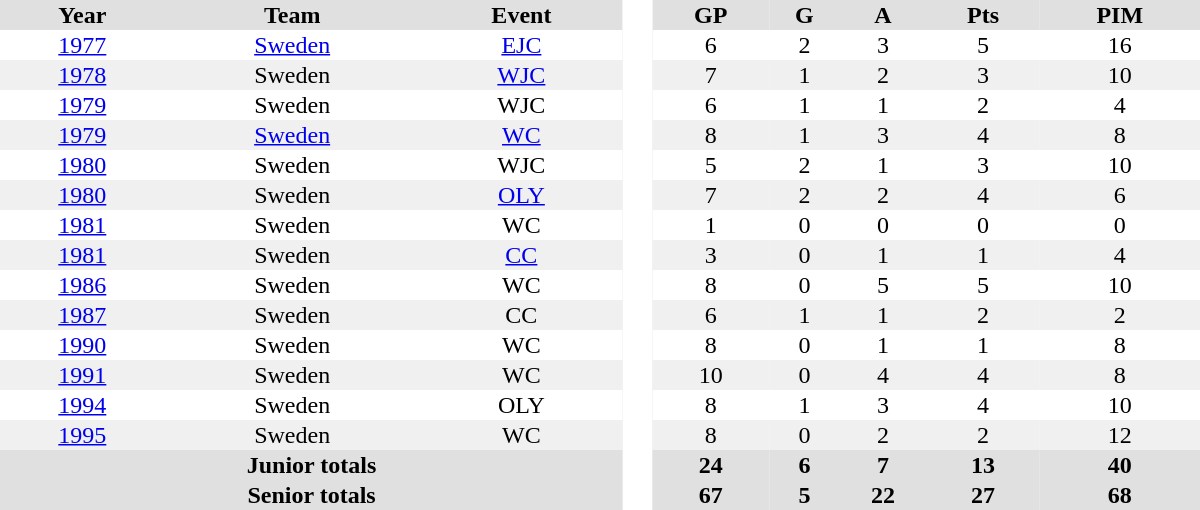<table border="0" cellpadding="1" cellspacing="0" style="text-align:center; width:50em">
<tr ALIGN="center" bgcolor="#e0e0e0">
<th>Year</th>
<th>Team</th>
<th>Event</th>
<th rowspan="99" bgcolor="#ffffff"> </th>
<th>GP</th>
<th>G</th>
<th>A</th>
<th>Pts</th>
<th>PIM</th>
</tr>
<tr>
<td><a href='#'>1977</a></td>
<td><a href='#'>Sweden</a></td>
<td><a href='#'>EJC</a></td>
<td>6</td>
<td>2</td>
<td>3</td>
<td>5</td>
<td>16</td>
</tr>
<tr bgcolor="#f0f0f0">
<td><a href='#'>1978</a></td>
<td>Sweden</td>
<td><a href='#'>WJC</a></td>
<td>7</td>
<td>1</td>
<td>2</td>
<td>3</td>
<td>10</td>
</tr>
<tr>
<td><a href='#'>1979</a></td>
<td>Sweden</td>
<td>WJC</td>
<td>6</td>
<td>1</td>
<td>1</td>
<td>2</td>
<td>4</td>
</tr>
<tr bgcolor="#f0f0f0">
<td><a href='#'>1979</a></td>
<td><a href='#'>Sweden</a></td>
<td><a href='#'>WC</a></td>
<td>8</td>
<td>1</td>
<td>3</td>
<td>4</td>
<td>8</td>
</tr>
<tr>
<td><a href='#'>1980</a></td>
<td>Sweden</td>
<td>WJC</td>
<td>5</td>
<td>2</td>
<td>1</td>
<td>3</td>
<td>10</td>
</tr>
<tr bgcolor="#f0f0f0">
<td><a href='#'>1980</a></td>
<td>Sweden</td>
<td><a href='#'>OLY</a></td>
<td>7</td>
<td>2</td>
<td>2</td>
<td>4</td>
<td>6</td>
</tr>
<tr>
<td><a href='#'>1981</a></td>
<td>Sweden</td>
<td>WC</td>
<td>1</td>
<td>0</td>
<td>0</td>
<td>0</td>
<td>0</td>
</tr>
<tr bgcolor="#f0f0f0">
<td><a href='#'>1981</a></td>
<td>Sweden</td>
<td><a href='#'>CC</a></td>
<td>3</td>
<td>0</td>
<td>1</td>
<td>1</td>
<td>4</td>
</tr>
<tr>
<td><a href='#'>1986</a></td>
<td>Sweden</td>
<td>WC</td>
<td>8</td>
<td>0</td>
<td>5</td>
<td>5</td>
<td>10</td>
</tr>
<tr bgcolor="#f0f0f0">
<td><a href='#'>1987</a></td>
<td>Sweden</td>
<td>CC</td>
<td>6</td>
<td>1</td>
<td>1</td>
<td>2</td>
<td>2</td>
</tr>
<tr>
<td><a href='#'>1990</a></td>
<td>Sweden</td>
<td>WC</td>
<td>8</td>
<td>0</td>
<td>1</td>
<td>1</td>
<td>8</td>
</tr>
<tr bgcolor="#f0f0f0">
<td><a href='#'>1991</a></td>
<td>Sweden</td>
<td>WC</td>
<td>10</td>
<td>0</td>
<td>4</td>
<td>4</td>
<td>8</td>
</tr>
<tr>
<td><a href='#'>1994</a></td>
<td>Sweden</td>
<td>OLY</td>
<td>8</td>
<td>1</td>
<td>3</td>
<td>4</td>
<td>10</td>
</tr>
<tr bgcolor="#f0f0f0">
<td><a href='#'>1995</a></td>
<td>Sweden</td>
<td>WC</td>
<td>8</td>
<td>0</td>
<td>2</td>
<td>2</td>
<td>12</td>
</tr>
<tr bgcolor="#e0e0e0">
<th colspan=3>Junior totals</th>
<th>24</th>
<th>6</th>
<th>7</th>
<th>13</th>
<th>40</th>
</tr>
<tr bgcolor="#e0e0e0">
<th colspan=3>Senior totals</th>
<th>67</th>
<th>5</th>
<th>22</th>
<th>27</th>
<th>68</th>
</tr>
</table>
